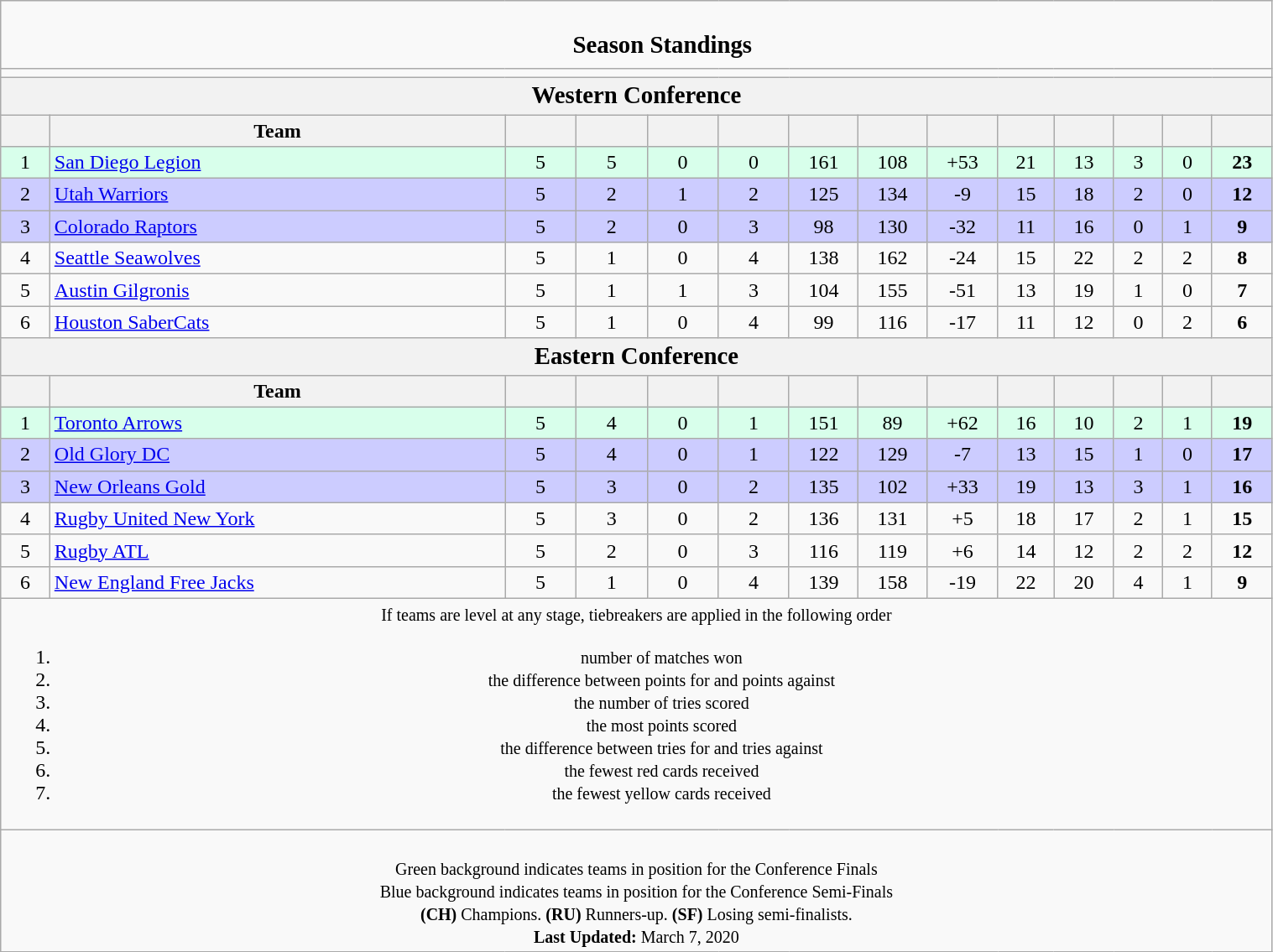<table class="wikitable" style="text-align: center; width:80%;">
<tr>
<td colspan="15" cellpadding="0" cellspacing="0"><br><table border="0" width="100%" cellpadding="0" cellspacing="0">
<tr>
<td width=0% style="border:0px"></td>
<td style="border:0px"><big><strong>Season Standings</strong></big></td>
</tr>
</table>
</td>
</tr>
<tr>
<td colspan=14></td>
</tr>
<tr>
<th colspan=14><big>Western Conference</big></th>
</tr>
<tr>
<th width="15"></th>
<th width="200">Team</th>
<th width="25"></th>
<th width="25"></th>
<th width="25"></th>
<th width="25"></th>
<th width="20"></th>
<th width="20"></th>
<th width="20"></th>
<th width="18"></th>
<th width="20"></th>
<th width="15"></th>
<th width="15"></th>
<th width="20"></th>
</tr>
<tr style="background-color:#d8ffeb;">
<td>1</td>
<td style="text-align:left;"><a href='#'>San Diego Legion</a></td>
<td>5</td>
<td>5</td>
<td>0</td>
<td>0</td>
<td>161</td>
<td>108</td>
<td>+53</td>
<td>21</td>
<td>13</td>
<td>3</td>
<td>0</td>
<td><strong>23</strong></td>
</tr>
<tr style="background-color:#ccccff;">
<td>2</td>
<td style="text-align:left;"><a href='#'>Utah Warriors</a></td>
<td>5</td>
<td>2</td>
<td>1</td>
<td>2</td>
<td>125</td>
<td>134</td>
<td>-9</td>
<td>15</td>
<td>18</td>
<td>2</td>
<td>0</td>
<td><strong>12</strong></td>
</tr>
<tr style="background-color:#ccccff;">
<td>3</td>
<td style="text-align:left;"><a href='#'>Colorado Raptors</a></td>
<td>5</td>
<td>2</td>
<td>0</td>
<td>3</td>
<td>98</td>
<td>130</td>
<td>-32</td>
<td>11</td>
<td>16</td>
<td>0</td>
<td>1</td>
<td><strong>9</strong></td>
</tr>
<tr style="background-color:#;">
<td>4</td>
<td style="text-align:left;"><a href='#'>Seattle Seawolves</a></td>
<td>5</td>
<td>1</td>
<td>0</td>
<td>4</td>
<td>138</td>
<td>162</td>
<td>-24</td>
<td>15</td>
<td>22</td>
<td>2</td>
<td>2</td>
<td><strong>8</strong></td>
</tr>
<tr>
<td>5</td>
<td style="text-align:left;"><a href='#'>Austin Gilgronis</a></td>
<td>5</td>
<td>1</td>
<td>1</td>
<td>3</td>
<td>104</td>
<td>155</td>
<td>-51</td>
<td>13</td>
<td>19</td>
<td>1</td>
<td>0</td>
<td><strong>7</strong></td>
</tr>
<tr>
<td>6</td>
<td style="text-align:left;"><a href='#'>Houston SaberCats</a></td>
<td>5</td>
<td>1</td>
<td>0</td>
<td>4</td>
<td>99</td>
<td>116</td>
<td>-17</td>
<td>11</td>
<td>12</td>
<td>0</td>
<td>2</td>
<td><strong>6</strong></td>
</tr>
<tr>
<th colspan=14><big>Eastern Conference</big></th>
</tr>
<tr>
<th width="15"></th>
<th width="200">Team</th>
<th width="25"></th>
<th width="25"></th>
<th width="25"></th>
<th width="25"></th>
<th width="20"></th>
<th width="20"></th>
<th width="20"></th>
<th width="18"></th>
<th width="20"></th>
<th width="15"></th>
<th width="15"></th>
<th width="20"></th>
</tr>
<tr style="background-color:#d8ffeb;">
<td>1</td>
<td style="text-align:left;"><a href='#'>Toronto Arrows</a></td>
<td>5</td>
<td>4</td>
<td>0</td>
<td>1</td>
<td>151</td>
<td>89</td>
<td>+62</td>
<td>16</td>
<td>10</td>
<td>2</td>
<td>1</td>
<td><strong>19</strong></td>
</tr>
<tr style="background-color:#ccccff;">
<td>2</td>
<td style="text-align:left;"><a href='#'>Old Glory DC</a></td>
<td>5</td>
<td>4</td>
<td>0</td>
<td>1</td>
<td>122</td>
<td>129</td>
<td>-7</td>
<td>13</td>
<td>15</td>
<td>1</td>
<td>0</td>
<td><strong>17</strong></td>
</tr>
<tr style="background-color:#ccccff;">
<td>3</td>
<td style="text-align:left;"><a href='#'>New Orleans Gold</a></td>
<td>5</td>
<td>3</td>
<td>0</td>
<td>2</td>
<td>135</td>
<td>102</td>
<td>+33</td>
<td>19</td>
<td>13</td>
<td>3</td>
<td>1</td>
<td><strong>16</strong></td>
</tr>
<tr>
<td>4</td>
<td style="text-align:left;"><a href='#'>Rugby United New York</a></td>
<td>5</td>
<td>3</td>
<td>0</td>
<td>2</td>
<td>136</td>
<td>131</td>
<td>+5</td>
<td>18</td>
<td>17</td>
<td>2</td>
<td>1</td>
<td><strong>15</strong></td>
</tr>
<tr>
<td>5</td>
<td style="text-align:left;"><a href='#'>Rugby ATL</a></td>
<td>5</td>
<td>2</td>
<td>0</td>
<td>3</td>
<td>116</td>
<td>119</td>
<td>+6</td>
<td>14</td>
<td>12</td>
<td>2</td>
<td>2</td>
<td><strong>12</strong></td>
</tr>
<tr style="background-color:#;">
<td>6</td>
<td style="text-align:left;"><a href='#'>New England Free Jacks</a></td>
<td>5</td>
<td>1</td>
<td>0</td>
<td>4</td>
<td>139</td>
<td>158</td>
<td>-19</td>
<td>22</td>
<td>20</td>
<td>4</td>
<td>1</td>
<td><strong>9</strong></td>
</tr>
<tr>
<td colspan="14"><small>If teams are level at any stage, tiebreakers are applied in the following order</small><br><ol><li><small>number of matches won</small></li><li><small>the difference between points for and points against</small></li><li><small>the number of tries scored</small></li><li><small>the most points scored</small></li><li><small>the difference between tries for and tries against</small></li><li><small>the fewest red cards received</small></li><li><small>the fewest yellow cards received</small></li></ol></td>
</tr>
<tr>
<td colspan="14"><br><small><span>Green background</span> indicates teams in position for the Conference Finals<br></small>
<small><span>Blue background</span> indicates teams in position for the Conference Semi-Finals </small>
<small><br><strong>(CH)</strong> Champions. <strong>(RU)</strong> Runners-up. <strong>(SF)</strong> Losing semi-finalists.</small>
<small><br><strong>Last Updated:</strong> March 7, 2020</small></td>
</tr>
</table>
